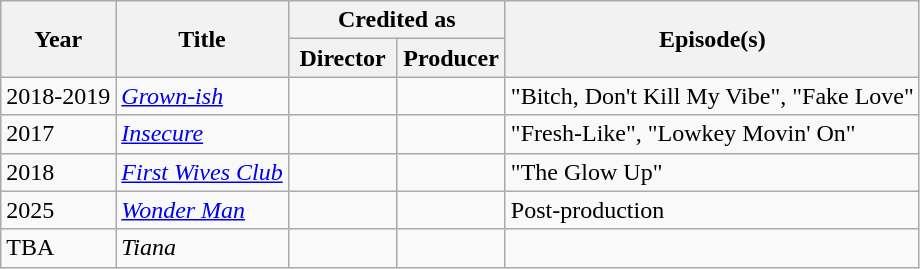<table class="wikitable">
<tr>
<th rowspan="2">Year</th>
<th rowspan="2">Title</th>
<th colspan="2">Credited as</th>
<th rowspan="2">Episode(s)</th>
</tr>
<tr>
<th width="65">Director</th>
<th width="65">Producer</th>
</tr>
<tr>
<td>2018-2019</td>
<td><em><a href='#'>Grown-ish</a></em></td>
<td></td>
<td></td>
<td>"Bitch, Don't Kill My Vibe", "Fake Love"</td>
</tr>
<tr>
<td>2017</td>
<td><em><a href='#'>Insecure</a></em></td>
<td></td>
<td></td>
<td>"Fresh-Like", "Lowkey Movin' On"</td>
</tr>
<tr>
<td>2018</td>
<td><em><a href='#'>First Wives Club</a></em></td>
<td></td>
<td></td>
<td>"The Glow Up"</td>
</tr>
<tr>
<td>2025</td>
<td><em><a href='#'>Wonder Man</a></em></td>
<td></td>
<td></td>
<td>Post-production</td>
</tr>
<tr>
<td>TBA</td>
<td><em>Tiana</em></td>
<td></td>
<td></td>
<td></td>
</tr>
</table>
